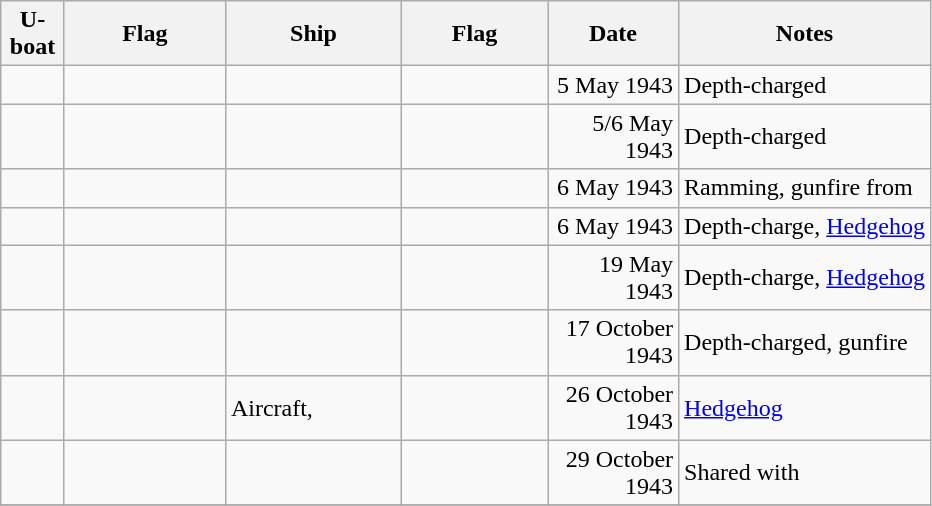<table class="wikitable sortable">
<tr>
<th scope="col" width="35px">U-boat</th>
<th scope="col" width="100px">Flag</th>
<th scope="col" width="110px">Ship</th>
<th scope="col" width="90px">Flag</th>
<th scope="col" width="80px">Date</th>
<th>Notes</th>
</tr>
<tr>
<td align="left"></td>
<td align="left"></td>
<td align="left"></td>
<td align="left"></td>
<td align="right">5 May 1943</td>
<td align="left">Depth-charged</td>
</tr>
<tr>
<td align="left"></td>
<td align="left"></td>
<td align="left"></td>
<td align="left"></td>
<td align="right">5/6 May 1943</td>
<td align="left">Depth-charged</td>
</tr>
<tr>
<td align="left"></td>
<td align="left"></td>
<td align="left"></td>
<td align="left"></td>
<td align="right">6 May 1943</td>
<td align="left">Ramming, gunfire from </td>
</tr>
<tr>
<td align="left"></td>
<td align="left"></td>
<td align="left"></td>
<td align="left"></td>
<td align="right">6 May 1943</td>
<td align="left">Depth-charge, <a href='#'>Hedgehog</a> </td>
</tr>
<tr>
<td align="left"></td>
<td align="left"></td>
<td align="left"></td>
<td align="left"></td>
<td align="right">19 May 1943</td>
<td align="left">Depth-charge, <a href='#'>Hedgehog</a> </td>
</tr>
<tr>
<td align="left"></td>
<td align="left"></td>
<td align="left"></td>
<td align="left"></td>
<td align="right">17 October 1943</td>
<td align="left">Depth-charged, gunfire </td>
</tr>
<tr>
<td align="left"></td>
<td align="left"></td>
<td align="left">Aircraft, </td>
<td align="left"></td>
<td align="right">26 October 1943</td>
<td align="left"><a href='#'>Hedgehog</a></td>
</tr>
<tr>
<td align="left"></td>
<td align="left"></td>
<td align="left"></td>
<td align="left"></td>
<td align="right">29 October 1943</td>
<td align="left">Shared with </td>
</tr>
<tr>
</tr>
</table>
